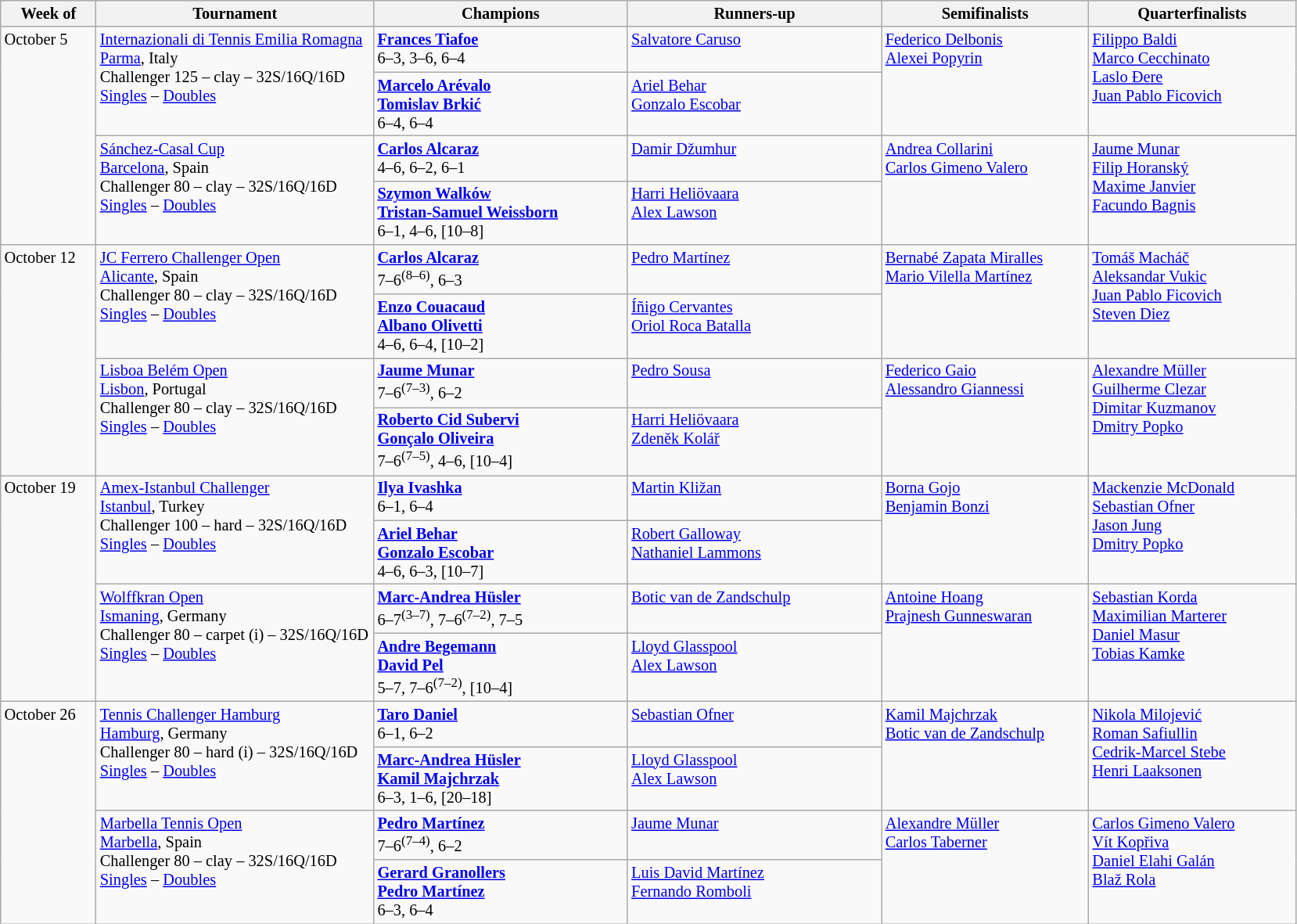<table class="wikitable" style="font-size:85%;">
<tr>
<th width="75">Week of</th>
<th width="230">Tournament</th>
<th width="210">Champions</th>
<th width="210">Runners-up</th>
<th width="170">Semifinalists</th>
<th width="170">Quarterfinalists</th>
</tr>
<tr valign=top>
<td rowspan=4>October 5</td>
<td rowspan=2><a href='#'>Internazionali di Tennis Emilia Romagna</a><br><a href='#'>Parma</a>, Italy <br> Challenger 125 – clay – 32S/16Q/16D<br><a href='#'>Singles</a> – <a href='#'>Doubles</a></td>
<td> <strong><a href='#'>Frances Tiafoe</a></strong><br>6–3, 3–6, 6–4</td>
<td> <a href='#'>Salvatore Caruso</a></td>
<td rowspan=2> <a href='#'>Federico Delbonis</a> <br>  <a href='#'>Alexei Popyrin</a></td>
<td rowspan=2> <a href='#'>Filippo Baldi</a> <br> <a href='#'>Marco Cecchinato</a> <br> <a href='#'>Laslo Đere</a> <br>  <a href='#'>Juan Pablo Ficovich</a></td>
</tr>
<tr valign=top>
<td> <strong><a href='#'>Marcelo Arévalo</a></strong><br> <strong><a href='#'>Tomislav Brkić</a></strong><br>6–4, 6–4</td>
<td> <a href='#'>Ariel Behar</a><br> <a href='#'>Gonzalo Escobar</a></td>
</tr>
<tr valign=top>
<td rowspan=2><a href='#'>Sánchez-Casal Cup</a><br><a href='#'>Barcelona</a>, Spain <br> Challenger 80 – clay – 32S/16Q/16D<br><a href='#'>Singles</a> – <a href='#'>Doubles</a></td>
<td> <strong><a href='#'>Carlos Alcaraz</a></strong><br>4–6, 6–2, 6–1</td>
<td> <a href='#'>Damir Džumhur</a></td>
<td rowspan=2> <a href='#'>Andrea Collarini</a> <br>  <a href='#'>Carlos Gimeno Valero</a></td>
<td rowspan=2> <a href='#'>Jaume Munar</a> <br> <a href='#'>Filip Horanský</a> <br> <a href='#'>Maxime Janvier</a> <br>  <a href='#'>Facundo Bagnis</a></td>
</tr>
<tr valign=top>
<td> <strong><a href='#'>Szymon Walków</a></strong><br> <strong><a href='#'>Tristan-Samuel Weissborn</a></strong><br>6–1, 4–6, [10–8]</td>
<td> <a href='#'>Harri Heliövaara</a><br> <a href='#'>Alex Lawson</a></td>
</tr>
<tr valign=top>
<td rowspan=4>October 12</td>
<td rowspan=2><a href='#'>JC Ferrero Challenger Open</a><br><a href='#'>Alicante</a>, Spain <br> Challenger 80 – clay – 32S/16Q/16D<br><a href='#'>Singles</a> – <a href='#'>Doubles</a></td>
<td> <strong><a href='#'>Carlos Alcaraz</a></strong><br>7–6<sup>(8–6)</sup>, 6–3</td>
<td> <a href='#'>Pedro Martínez</a></td>
<td rowspan=2> <a href='#'>Bernabé Zapata Miralles</a> <br>  <a href='#'>Mario Vilella Martínez</a></td>
<td rowspan=2> <a href='#'>Tomáš Macháč</a> <br> <a href='#'>Aleksandar Vukic</a> <br> <a href='#'>Juan Pablo Ficovich</a> <br>  <a href='#'>Steven Diez</a></td>
</tr>
<tr valign=top>
<td> <strong><a href='#'>Enzo Couacaud</a></strong><br> <strong><a href='#'>Albano Olivetti</a></strong><br>4–6, 6–4, [10–2]</td>
<td> <a href='#'>Íñigo Cervantes</a><br> <a href='#'>Oriol Roca Batalla</a></td>
</tr>
<tr valign=top>
<td rowspan=2><a href='#'>Lisboa Belém Open</a><br><a href='#'>Lisbon</a>, Portugal<br> Challenger 80 – clay – 32S/16Q/16D<br><a href='#'>Singles</a> – <a href='#'>Doubles</a></td>
<td> <strong><a href='#'>Jaume Munar</a></strong><br>7–6<sup>(7–3)</sup>, 6–2</td>
<td> <a href='#'>Pedro Sousa</a></td>
<td rowspan=2> <a href='#'>Federico Gaio</a> <br>  <a href='#'>Alessandro Giannessi</a></td>
<td rowspan=2> <a href='#'>Alexandre Müller</a> <br> <a href='#'>Guilherme Clezar</a> <br> <a href='#'>Dimitar Kuzmanov</a> <br>  <a href='#'>Dmitry Popko</a></td>
</tr>
<tr valign=top>
<td> <strong><a href='#'>Roberto Cid Subervi</a></strong><br> <strong><a href='#'>Gonçalo Oliveira</a></strong><br>7–6<sup>(7–5)</sup>, 4–6, [10–4]</td>
<td> <a href='#'>Harri Heliövaara</a><br> <a href='#'>Zdeněk Kolář</a></td>
</tr>
<tr valign=top>
<td rowspan=4>October 19</td>
<td rowspan=2><a href='#'>Amex-Istanbul Challenger</a><br><a href='#'>Istanbul</a>, Turkey <br> Challenger 100 – hard – 32S/16Q/16D<br><a href='#'>Singles</a> – <a href='#'>Doubles</a></td>
<td> <strong><a href='#'>Ilya Ivashka</a></strong><br>6–1, 6–4</td>
<td> <a href='#'>Martin Kližan</a></td>
<td rowspan=2> <a href='#'>Borna Gojo</a> <br>  <a href='#'>Benjamin Bonzi</a></td>
<td rowspan=2> <a href='#'>Mackenzie McDonald</a> <br> <a href='#'>Sebastian Ofner</a> <br> <a href='#'>Jason Jung</a> <br>  <a href='#'>Dmitry Popko</a></td>
</tr>
<tr valign=top>
<td> <strong><a href='#'>Ariel Behar</a></strong><br> <strong><a href='#'>Gonzalo Escobar</a></strong><br>4–6, 6–3, [10–7]</td>
<td> <a href='#'>Robert Galloway</a><br> <a href='#'>Nathaniel Lammons</a></td>
</tr>
<tr valign=top>
<td rowspan=2><a href='#'>Wolffkran Open</a><br><a href='#'>Ismaning</a>, Germany <br> Challenger 80 – carpet (i) – 32S/16Q/16D<br><a href='#'>Singles</a> – <a href='#'>Doubles</a></td>
<td> <strong><a href='#'>Marc-Andrea Hüsler</a></strong><br>6–7<sup>(3–7)</sup>, 7–6<sup>(7–2)</sup>, 7–5</td>
<td> <a href='#'>Botic van de Zandschulp</a></td>
<td rowspan=2> <a href='#'>Antoine Hoang</a> <br>  <a href='#'>Prajnesh Gunneswaran</a></td>
<td rowspan=2> <a href='#'>Sebastian Korda</a> <br> <a href='#'>Maximilian Marterer</a> <br> <a href='#'>Daniel Masur</a> <br>  <a href='#'>Tobias Kamke</a></td>
</tr>
<tr valign=top>
<td> <strong><a href='#'>Andre Begemann</a></strong><br> <strong><a href='#'>David Pel</a></strong><br>5–7, 7–6<sup>(7–2)</sup>, [10–4]</td>
<td> <a href='#'>Lloyd Glasspool</a><br> <a href='#'>Alex Lawson</a></td>
</tr>
<tr valign=top>
<td rowspan=4>October 26</td>
<td rowspan=2><a href='#'>Tennis Challenger Hamburg</a><br><a href='#'>Hamburg</a>, Germany <br> Challenger 80 – hard (i) – 32S/16Q/16D<br><a href='#'>Singles</a> – <a href='#'>Doubles</a></td>
<td> <strong><a href='#'>Taro Daniel</a></strong><br>6–1, 6–2</td>
<td> <a href='#'>Sebastian Ofner</a></td>
<td rowspan=2> <a href='#'>Kamil Majchrzak</a> <br>  <a href='#'>Botic van de Zandschulp</a></td>
<td rowspan=2> <a href='#'>Nikola Milojević</a> <br> <a href='#'>Roman Safiullin</a> <br> <a href='#'>Cedrik-Marcel Stebe</a> <br>  <a href='#'>Henri Laaksonen</a></td>
</tr>
<tr valign=top>
<td> <strong><a href='#'>Marc-Andrea Hüsler</a></strong><br> <strong><a href='#'>Kamil Majchrzak</a></strong><br>6–3, 1–6, [20–18]</td>
<td> <a href='#'>Lloyd Glasspool</a><br> <a href='#'>Alex Lawson</a></td>
</tr>
<tr valign=top>
<td rowspan=2><a href='#'>Marbella Tennis Open</a><br><a href='#'>Marbella</a>, Spain <br> Challenger 80 – clay – 32S/16Q/16D<br><a href='#'>Singles</a> – <a href='#'>Doubles</a></td>
<td> <strong><a href='#'>Pedro Martínez</a></strong><br>7–6<sup>(7–4)</sup>, 6–2</td>
<td> <a href='#'>Jaume Munar</a></td>
<td rowspan=2> <a href='#'>Alexandre Müller</a> <br>  <a href='#'>Carlos Taberner</a></td>
<td rowspan=2> <a href='#'>Carlos Gimeno Valero</a> <br> <a href='#'>Vít Kopřiva</a> <br> <a href='#'>Daniel Elahi Galán</a> <br>  <a href='#'>Blaž Rola</a></td>
</tr>
<tr valign=top>
<td> <strong><a href='#'>Gerard Granollers</a></strong><br> <strong><a href='#'>Pedro Martínez</a></strong><br>6–3, 6–4</td>
<td> <a href='#'>Luis David Martínez</a><br> <a href='#'>Fernando Romboli</a></td>
</tr>
</table>
